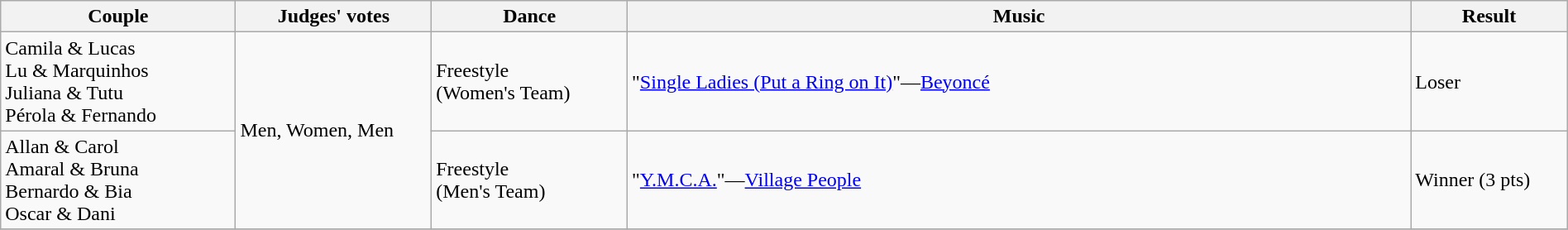<table class="wikitable sortable" style="width:100%;">
<tr>
<th width="15.0%">Couple</th>
<th width="12.5%">Judges' votes</th>
<th width="12.5%">Dance</th>
<th width="50.0%">Music</th>
<th width="10.0%">Result</th>
</tr>
<tr>
<td>Camila & Lucas<br>Lu & Marquinhos<br>Juliana & Tutu<br>Pérola & Fernando</td>
<td rowspan=2>Men, Women, Men</td>
<td>Freestyle<br>(Women's Team)</td>
<td>"<a href='#'>Single Ladies (Put a Ring on It)</a>"—<a href='#'>Beyoncé</a></td>
<td>Loser</td>
</tr>
<tr>
<td>Allan & Carol<br>Amaral & Bruna<br>Bernardo & Bia<br>Oscar & Dani</td>
<td>Freestyle<br>(Men's Team)</td>
<td>"<a href='#'>Y.M.C.A.</a>"—<a href='#'>Village People</a></td>
<td>Winner (3 pts)</td>
</tr>
<tr>
</tr>
</table>
